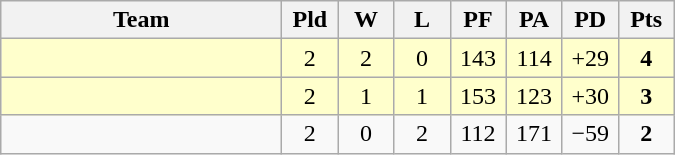<table class=wikitable style="text-align:center">
<tr>
<th width=180>Team</th>
<th width=30>Pld</th>
<th width=30>W</th>
<th width=30>L</th>
<th width=30>PF</th>
<th width=30>PA</th>
<th width=30>PD</th>
<th width=30>Pts</th>
</tr>
<tr align=center bgcolor="#ffffcc">
<td align="left"></td>
<td>2</td>
<td>2</td>
<td>0</td>
<td>143</td>
<td>114</td>
<td>+29</td>
<td><strong>4</strong></td>
</tr>
<tr align=center bgcolor="#ffffcc">
<td align="left"></td>
<td>2</td>
<td>1</td>
<td>1</td>
<td>153</td>
<td>123</td>
<td>+30</td>
<td><strong>3</strong></td>
</tr>
<tr>
<td align="left"></td>
<td>2</td>
<td>0</td>
<td>2</td>
<td>112</td>
<td>171</td>
<td>−59</td>
<td><strong>2</strong></td>
</tr>
</table>
